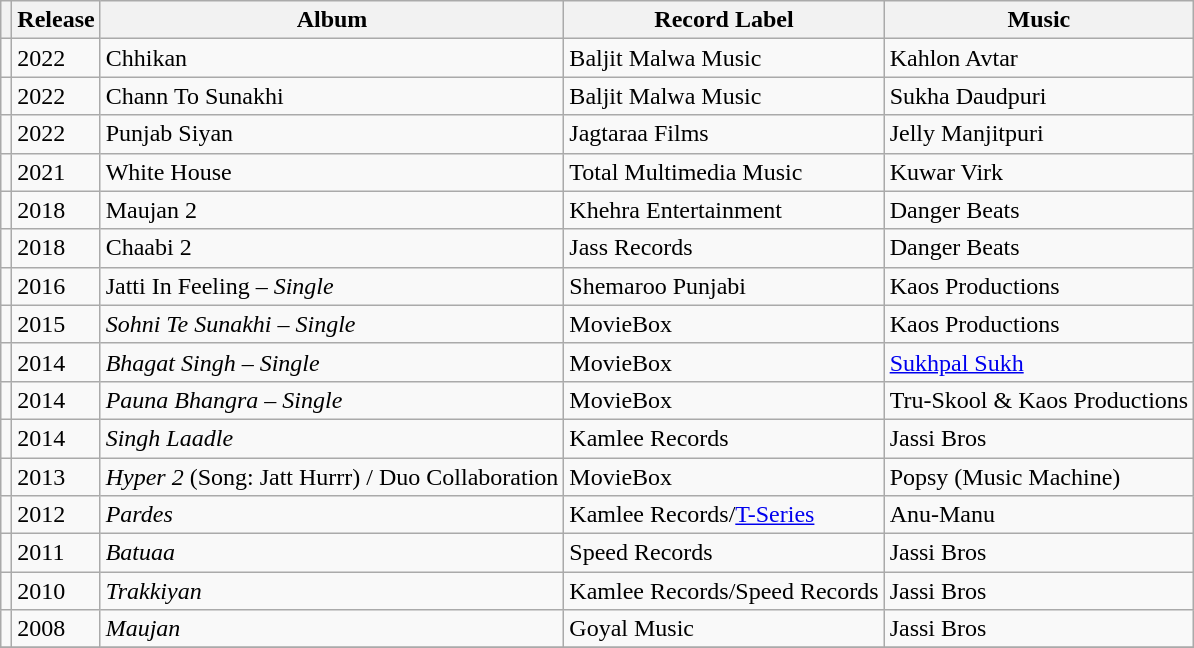<table class="wikitable">
<tr>
<th></th>
<th>Release</th>
<th>Album</th>
<th>Record Label</th>
<th>Music</th>
</tr>
<tr>
<td></td>
<td>2022</td>
<td>Chhikan</td>
<td>Baljit Malwa Music</td>
<td>Kahlon Avtar</td>
</tr>
<tr>
<td></td>
<td>2022</td>
<td>Chann To Sunakhi</td>
<td>Baljit Malwa Music</td>
<td>Sukha Daudpuri</td>
</tr>
<tr>
<td></td>
<td>2022</td>
<td>Punjab Siyan</td>
<td>Jagtaraa Films</td>
<td>Jelly Manjitpuri</td>
</tr>
<tr>
<td></td>
<td>2021</td>
<td>White House</td>
<td>Total Multimedia Music</td>
<td>Kuwar Virk</td>
</tr>
<tr>
<td></td>
<td>2018</td>
<td>Maujan 2</td>
<td>Khehra Entertainment</td>
<td>Danger Beats</td>
</tr>
<tr>
<td></td>
<td>2018</td>
<td>Chaabi 2</td>
<td>Jass Records</td>
<td>Danger Beats</td>
</tr>
<tr>
<td></td>
<td>2016</td>
<td>Jatti In Feeling <em>– Single</em></td>
<td>Shemaroo Punjabi</td>
<td>Kaos Productions</td>
</tr>
<tr>
<td></td>
<td>2015</td>
<td><em>Sohni Te Sunakhi – Single</em></td>
<td>MovieBox</td>
<td>Kaos Productions</td>
</tr>
<tr>
<td></td>
<td>2014</td>
<td><em>Bhagat Singh – Single</em></td>
<td>MovieBox</td>
<td><a href='#'>Sukhpal Sukh</a></td>
</tr>
<tr>
<td></td>
<td>2014</td>
<td><em>Pauna Bhangra – Single</em></td>
<td>MovieBox</td>
<td>Tru-Skool & Kaos Productions</td>
</tr>
<tr>
<td></td>
<td>2014</td>
<td><em>Singh Laadle</em></td>
<td>Kamlee Records</td>
<td>Jassi Bros</td>
</tr>
<tr>
<td></td>
<td>2013</td>
<td><em>Hyper 2</em> (Song: Jatt Hurrr) / Duo Collaboration</td>
<td>MovieBox</td>
<td>Popsy (Music Machine)</td>
</tr>
<tr>
<td></td>
<td>2012</td>
<td><em>Pardes</em></td>
<td>Kamlee Records/<a href='#'>T-Series</a></td>
<td>Anu-Manu</td>
</tr>
<tr>
<td></td>
<td>2011</td>
<td><em>Batuaa</em></td>
<td>Speed Records</td>
<td>Jassi Bros</td>
</tr>
<tr>
<td></td>
<td>2010</td>
<td><em>Trakkiyan</em></td>
<td>Kamlee Records/Speed Records</td>
<td>Jassi Bros</td>
</tr>
<tr>
<td></td>
<td>2008</td>
<td><em>Maujan</em></td>
<td>Goyal Music</td>
<td>Jassi Bros</td>
</tr>
<tr>
</tr>
</table>
